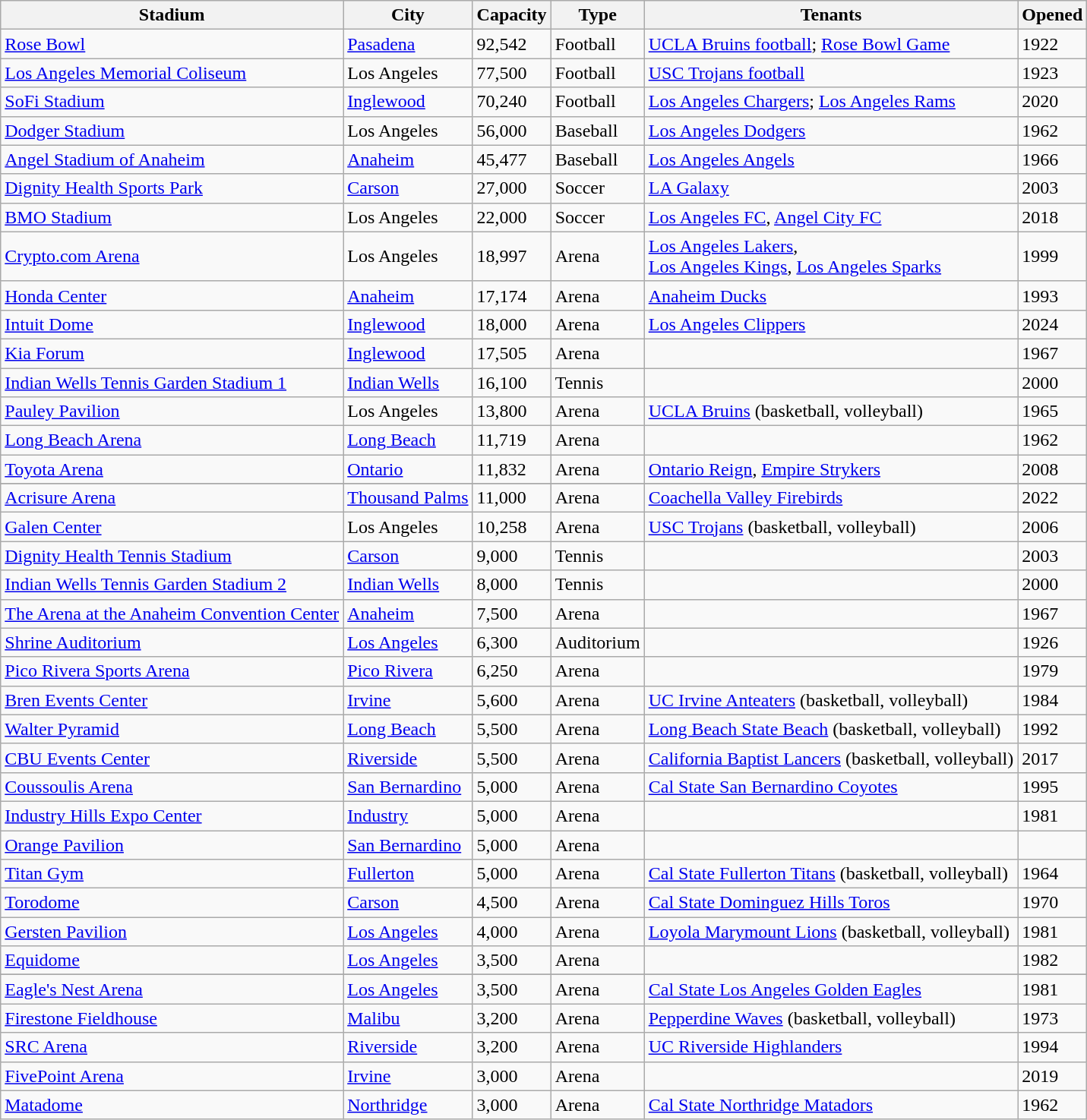<table class="wikitable sortable">
<tr>
<th>Stadium</th>
<th>City</th>
<th>Capacity</th>
<th>Type</th>
<th>Tenants</th>
<th>Opened</th>
</tr>
<tr>
<td><a href='#'>Rose Bowl</a></td>
<td><a href='#'>Pasadena</a></td>
<td>92,542</td>
<td>Football</td>
<td><a href='#'>UCLA Bruins football</a>; <a href='#'>Rose Bowl Game</a></td>
<td>1922</td>
</tr>
<tr>
<td><a href='#'>Los Angeles Memorial Coliseum</a></td>
<td>Los Angeles</td>
<td>77,500</td>
<td>Football</td>
<td><a href='#'>USC Trojans football</a></td>
<td>1923</td>
</tr>
<tr>
<td><a href='#'>SoFi Stadium</a></td>
<td><a href='#'>Inglewood</a></td>
<td>70,240</td>
<td>Football</td>
<td><a href='#'>Los Angeles Chargers</a>; <a href='#'>Los Angeles Rams</a></td>
<td>2020</td>
</tr>
<tr>
<td><a href='#'>Dodger Stadium</a></td>
<td>Los Angeles</td>
<td>56,000</td>
<td>Baseball</td>
<td><a href='#'>Los Angeles Dodgers</a></td>
<td>1962</td>
</tr>
<tr>
<td><a href='#'>Angel Stadium of Anaheim</a></td>
<td><a href='#'>Anaheim</a></td>
<td>45,477</td>
<td>Baseball</td>
<td><a href='#'>Los Angeles Angels</a></td>
<td>1966</td>
</tr>
<tr>
<td><a href='#'>Dignity Health Sports Park</a></td>
<td><a href='#'>Carson</a></td>
<td>27,000</td>
<td>Soccer</td>
<td><a href='#'>LA Galaxy</a></td>
<td>2003</td>
</tr>
<tr>
<td><a href='#'>BMO Stadium</a></td>
<td>Los Angeles</td>
<td>22,000</td>
<td>Soccer</td>
<td><a href='#'>Los Angeles FC</a>, <a href='#'>Angel City FC</a></td>
<td>2018</td>
</tr>
<tr>
<td><a href='#'>Crypto.com Arena</a></td>
<td>Los Angeles</td>
<td>18,997</td>
<td>Arena</td>
<td><a href='#'>Los Angeles Lakers</a>, <br> <a href='#'>Los Angeles Kings</a>, <a href='#'>Los Angeles Sparks</a></td>
<td>1999</td>
</tr>
<tr>
<td><a href='#'>Honda Center</a></td>
<td><a href='#'>Anaheim</a></td>
<td>17,174</td>
<td>Arena</td>
<td><a href='#'>Anaheim Ducks</a></td>
<td>1993</td>
</tr>
<tr>
<td><a href='#'>Intuit Dome</a></td>
<td><a href='#'>Inglewood</a></td>
<td>18,000</td>
<td>Arena</td>
<td><a href='#'>Los Angeles Clippers</a></td>
<td>2024</td>
</tr>
<tr>
<td><a href='#'>Kia Forum</a></td>
<td><a href='#'>Inglewood</a></td>
<td>17,505</td>
<td>Arena</td>
<td></td>
<td>1967</td>
</tr>
<tr>
<td><a href='#'>Indian Wells Tennis Garden Stadium 1</a></td>
<td><a href='#'>Indian Wells</a></td>
<td>16,100</td>
<td>Tennis</td>
<td></td>
<td>2000</td>
</tr>
<tr>
<td><a href='#'>Pauley Pavilion</a></td>
<td>Los Angeles</td>
<td>13,800</td>
<td>Arena</td>
<td><a href='#'>UCLA Bruins</a> (basketball, volleyball)</td>
<td>1965</td>
</tr>
<tr>
<td><a href='#'>Long Beach Arena</a></td>
<td><a href='#'>Long Beach</a></td>
<td>11,719</td>
<td>Arena</td>
<td></td>
<td>1962</td>
</tr>
<tr>
<td><a href='#'>Toyota Arena</a></td>
<td><a href='#'>Ontario</a></td>
<td>11,832</td>
<td>Arena</td>
<td><a href='#'>Ontario Reign</a>, <a href='#'>Empire Strykers</a></td>
<td>2008</td>
</tr>
<tr>
</tr>
<tr>
<td><a href='#'>Acrisure Arena</a></td>
<td><a href='#'>Thousand Palms</a></td>
<td>11,000</td>
<td>Arena</td>
<td><a href='#'>Coachella Valley Firebirds</a></td>
<td>2022</td>
</tr>
<tr>
<td><a href='#'>Galen Center</a></td>
<td>Los Angeles</td>
<td>10,258</td>
<td>Arena</td>
<td><a href='#'>USC Trojans</a> (basketball, volleyball)</td>
<td>2006</td>
</tr>
<tr>
<td><a href='#'>Dignity Health Tennis Stadium</a></td>
<td><a href='#'>Carson</a></td>
<td>9,000</td>
<td>Tennis</td>
<td></td>
<td>2003</td>
</tr>
<tr>
<td><a href='#'>Indian Wells Tennis Garden Stadium 2</a></td>
<td><a href='#'>Indian Wells</a></td>
<td>8,000</td>
<td>Tennis</td>
<td></td>
<td>2000</td>
</tr>
<tr>
<td><a href='#'>The Arena at the Anaheim Convention Center</a></td>
<td><a href='#'>Anaheim</a></td>
<td>7,500</td>
<td>Arena</td>
<td></td>
<td>1967</td>
</tr>
<tr>
<td><a href='#'>Shrine Auditorium</a></td>
<td><a href='#'>Los Angeles</a></td>
<td>6,300</td>
<td>Auditorium</td>
<td></td>
<td>1926</td>
</tr>
<tr>
<td><a href='#'>Pico Rivera Sports Arena</a></td>
<td><a href='#'>Pico Rivera</a></td>
<td>6,250</td>
<td>Arena</td>
<td></td>
<td>1979</td>
</tr>
<tr>
<td><a href='#'>Bren Events Center</a></td>
<td><a href='#'>Irvine</a></td>
<td>5,600</td>
<td>Arena</td>
<td><a href='#'>UC Irvine Anteaters</a> (basketball, volleyball)</td>
<td>1984</td>
</tr>
<tr>
<td><a href='#'>Walter Pyramid</a></td>
<td><a href='#'>Long Beach</a></td>
<td>5,500</td>
<td>Arena</td>
<td><a href='#'>Long Beach State Beach</a> (basketball, volleyball)</td>
<td>1992</td>
</tr>
<tr>
<td><a href='#'>CBU Events Center</a></td>
<td><a href='#'>Riverside</a></td>
<td>5,500</td>
<td>Arena</td>
<td><a href='#'>California Baptist Lancers</a> (basketball, volleyball)</td>
<td>2017</td>
</tr>
<tr>
<td><a href='#'>Coussoulis Arena</a></td>
<td><a href='#'>San Bernardino</a></td>
<td>5,000</td>
<td>Arena</td>
<td><a href='#'>Cal State San Bernardino Coyotes</a></td>
<td>1995</td>
</tr>
<tr>
<td><a href='#'>Industry Hills Expo Center</a></td>
<td><a href='#'>Industry</a></td>
<td>5,000</td>
<td>Arena</td>
<td></td>
<td>1981</td>
</tr>
<tr>
<td><a href='#'>Orange Pavilion</a></td>
<td><a href='#'>San Bernardino</a></td>
<td>5,000</td>
<td>Arena</td>
<td></td>
<td></td>
</tr>
<tr>
<td><a href='#'>Titan Gym</a></td>
<td><a href='#'>Fullerton</a></td>
<td>5,000</td>
<td>Arena</td>
<td><a href='#'>Cal State Fullerton Titans</a> (basketball, volleyball)</td>
<td>1964</td>
</tr>
<tr>
<td><a href='#'>Torodome</a></td>
<td><a href='#'>Carson</a></td>
<td>4,500</td>
<td>Arena</td>
<td><a href='#'>Cal State Dominguez Hills Toros</a></td>
<td>1970</td>
</tr>
<tr>
<td><a href='#'>Gersten Pavilion</a></td>
<td><a href='#'>Los Angeles</a></td>
<td>4,000</td>
<td>Arena</td>
<td><a href='#'>Loyola Marymount Lions</a> (basketball, volleyball)</td>
<td>1981</td>
</tr>
<tr>
<td><a href='#'>Equidome</a></td>
<td><a href='#'>Los Angeles</a></td>
<td>3,500</td>
<td>Arena</td>
<td></td>
<td>1982</td>
</tr>
<tr>
</tr>
<tr>
<td><a href='#'>Eagle's Nest Arena</a></td>
<td><a href='#'>Los Angeles</a></td>
<td>3,500</td>
<td>Arena</td>
<td><a href='#'>Cal State Los Angeles Golden Eagles</a></td>
<td>1981</td>
</tr>
<tr>
<td><a href='#'>Firestone Fieldhouse</a></td>
<td><a href='#'>Malibu</a></td>
<td>3,200</td>
<td>Arena</td>
<td><a href='#'>Pepperdine Waves</a> (basketball, volleyball)</td>
<td>1973</td>
</tr>
<tr>
<td><a href='#'>SRC Arena</a></td>
<td><a href='#'>Riverside</a></td>
<td>3,200</td>
<td>Arena</td>
<td><a href='#'>UC Riverside Highlanders</a></td>
<td>1994</td>
</tr>
<tr>
<td><a href='#'>FivePoint Arena</a></td>
<td><a href='#'>Irvine</a></td>
<td>3,000</td>
<td>Arena</td>
<td></td>
<td>2019</td>
</tr>
<tr>
<td><a href='#'>Matadome</a></td>
<td><a href='#'>Northridge</a></td>
<td>3,000</td>
<td>Arena</td>
<td><a href='#'>Cal State Northridge Matadors</a></td>
<td>1962</td>
</tr>
</table>
